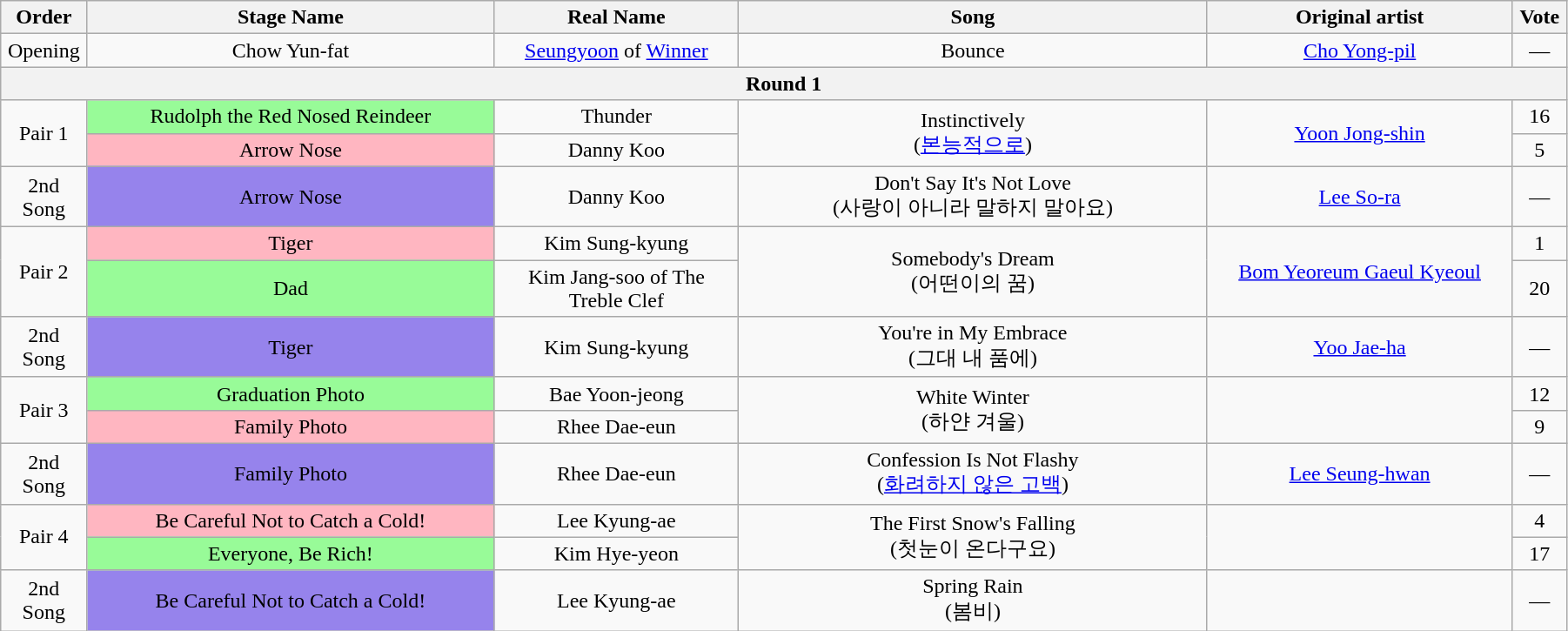<table class="wikitable" style="text-align:center; width:95%;">
<tr>
<th style="width:1%;">Order</th>
<th style="width:20%;">Stage Name</th>
<th style="width:12%;">Real Name</th>
<th style="width:23%;">Song</th>
<th style="width:15%;">Original artist</th>
<th style="width:1%;">Vote</th>
</tr>
<tr>
<td>Opening</td>
<td>Chow Yun-fat</td>
<td><a href='#'>Seungyoon</a> of <a href='#'>Winner</a></td>
<td>Bounce</td>
<td><a href='#'>Cho Yong-pil</a></td>
<td>—</td>
</tr>
<tr>
<th colspan=6>Round 1</th>
</tr>
<tr>
<td rowspan=2>Pair 1</td>
<td bgcolor="palegreen">Rudolph the Red Nosed Reindeer</td>
<td>Thunder</td>
<td rowspan=2>Instinctively<br>(<a href='#'>본능적으로</a>)</td>
<td rowspan=2><a href='#'>Yoon Jong-shin</a></td>
<td>16</td>
</tr>
<tr>
<td bgcolor="lightpink">Arrow Nose</td>
<td>Danny Koo</td>
<td>5</td>
</tr>
<tr>
<td>2nd Song</td>
<td bgcolor="#9683EC">Arrow Nose</td>
<td>Danny Koo</td>
<td>Don't Say It's Not Love<br>(사랑이 아니라 말하지 말아요)</td>
<td><a href='#'>Lee So-ra</a></td>
<td>—</td>
</tr>
<tr>
<td rowspan=2>Pair 2</td>
<td bgcolor="lightpink">Tiger</td>
<td>Kim Sung-kyung</td>
<td rowspan=2>Somebody's Dream<br>(어떤이의 꿈)</td>
<td rowspan=2><a href='#'>Bom Yeoreum Gaeul Kyeoul</a></td>
<td>1</td>
</tr>
<tr>
<td bgcolor="palegreen">Dad</td>
<td>Kim Jang-soo of The Treble Clef</td>
<td>20</td>
</tr>
<tr>
<td>2nd Song</td>
<td bgcolor="#9683EC">Tiger</td>
<td>Kim Sung-kyung</td>
<td>You're in My Embrace<br>(그대 내 품에)</td>
<td><a href='#'>Yoo Jae-ha</a></td>
<td>—</td>
</tr>
<tr>
<td rowspan=2>Pair 3</td>
<td bgcolor="palegreen">Graduation Photo</td>
<td>Bae Yoon-jeong</td>
<td rowspan=2>White Winter<br>(하얀 겨울)</td>
<td rowspan=2></td>
<td>12</td>
</tr>
<tr>
<td bgcolor="lightpink">Family Photo</td>
<td>Rhee Dae-eun</td>
<td>9</td>
</tr>
<tr>
<td>2nd Song</td>
<td bgcolor="#9683EC">Family Photo</td>
<td>Rhee Dae-eun</td>
<td>Confession Is Not Flashy<br>(<a href='#'>화려하지 않은 고백</a>)</td>
<td><a href='#'>Lee Seung-hwan</a></td>
<td>—</td>
</tr>
<tr>
<td rowspan=2>Pair 4</td>
<td bgcolor="lightpink">Be Careful Not to Catch a Cold!</td>
<td>Lee Kyung-ae</td>
<td rowspan=2>The First Snow's Falling<br>(첫눈이 온다구요)</td>
<td rowspan=2></td>
<td>4</td>
</tr>
<tr>
<td bgcolor="palegreen">Everyone, Be Rich!</td>
<td>Kim Hye-yeon</td>
<td>17</td>
</tr>
<tr>
<td>2nd Song</td>
<td bgcolor="#9683EC">Be Careful Not to Catch a Cold!</td>
<td>Lee Kyung-ae</td>
<td>Spring Rain<br>(봄비)</td>
<td></td>
<td>—</td>
</tr>
</table>
